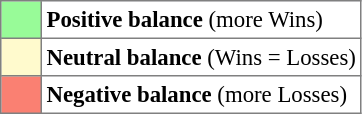<table bgcolor="#f7f8ff" cellpadding="3" cellspacing="0" border="1" style="font-size: 95%; border: gray solid 1px; border-collapse: collapse;text-align:center;">
<tr>
<td style="background: PaleGreen;"  width="20"></td>
<td bgcolor="#ffffff" align="left"><strong>Positive balance</strong> (more Wins)</td>
</tr>
<tr>
<td style="background: LemonChiffon;" width="20"></td>
<td bgcolor="#ffffff" align="left"><strong>Neutral balance</strong> (Wins = Losses)</td>
</tr>
<tr>
<td style="background: Salmon;" width="20"></td>
<td bgcolor="#ffffff" align="left"><strong>Negative balance</strong> (more Losses)</td>
</tr>
</table>
